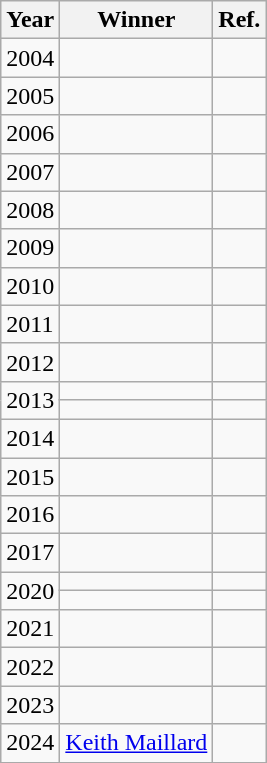<table class="wikitable sortable mw-collapsible">
<tr>
<th>Year</th>
<th>Winner</th>
<th>Ref.</th>
</tr>
<tr>
<td>2004</td>
<td></td>
<td></td>
</tr>
<tr>
<td>2005</td>
<td></td>
<td></td>
</tr>
<tr>
<td>2006</td>
<td></td>
<td></td>
</tr>
<tr>
<td>2007</td>
<td></td>
<td></td>
</tr>
<tr>
<td>2008</td>
<td></td>
<td></td>
</tr>
<tr>
<td>2009</td>
<td></td>
<td></td>
</tr>
<tr>
<td>2010</td>
<td></td>
<td></td>
</tr>
<tr>
<td>2011</td>
<td></td>
<td></td>
</tr>
<tr>
<td>2012</td>
<td></td>
<td></td>
</tr>
<tr>
<td rowspan="2">2013</td>
<td></td>
<td></td>
</tr>
<tr>
<td></td>
<td></td>
</tr>
<tr>
<td>2014</td>
<td></td>
<td></td>
</tr>
<tr>
<td>2015</td>
<td></td>
<td></td>
</tr>
<tr>
<td>2016</td>
<td></td>
<td></td>
</tr>
<tr>
<td>2017</td>
<td></td>
<td></td>
</tr>
<tr>
<td rowspan="2">2020</td>
<td></td>
<td></td>
</tr>
<tr>
<td></td>
<td></td>
</tr>
<tr>
<td>2021</td>
<td></td>
<td></td>
</tr>
<tr>
<td>2022</td>
<td></td>
<td></td>
</tr>
<tr>
<td>2023</td>
<td></td>
<td></td>
</tr>
<tr>
<td>2024</td>
<td><a href='#'>Keith Maillard</a></td>
<td></td>
</tr>
</table>
